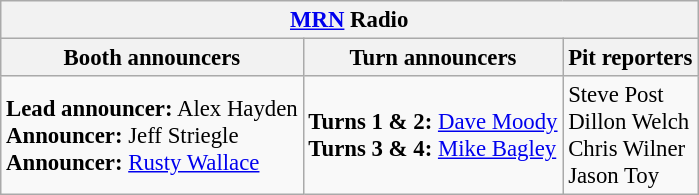<table class="wikitable" style="font-size: 95%;">
<tr>
<th colspan="3"><a href='#'>MRN</a> Radio</th>
</tr>
<tr>
<th>Booth announcers</th>
<th>Turn announcers</th>
<th>Pit reporters</th>
</tr>
<tr>
<td><strong>Lead announcer:</strong> Alex Hayden<br><strong>Announcer:</strong> Jeff Striegle<br><strong>Announcer: </strong><a href='#'>Rusty Wallace</a></td>
<td><strong>Turns 1 & 2:</strong> <a href='#'>Dave Moody</a><br><strong>Turns 3 & 4:</strong> <a href='#'>Mike Bagley</a></td>
<td>Steve Post<br>Dillon Welch<br>Chris Wilner<br>Jason Toy</td>
</tr>
</table>
